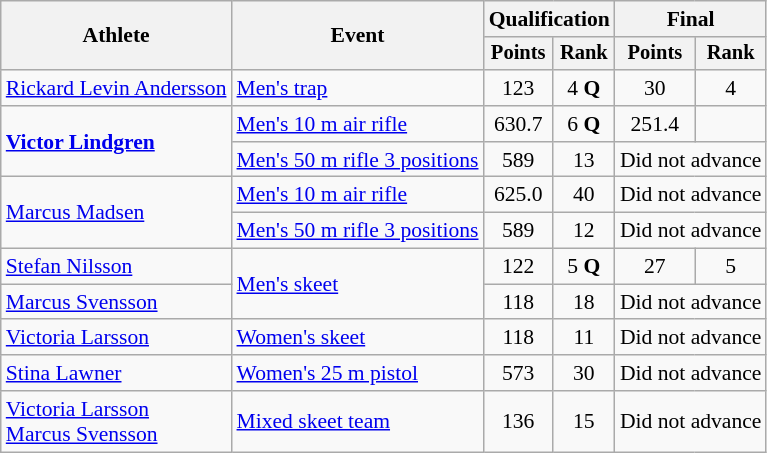<table class="wikitable" style="font-size:90%">
<tr>
<th rowspan="2">Athlete</th>
<th rowspan="2">Event</th>
<th colspan=2>Qualification</th>
<th colspan=2>Final</th>
</tr>
<tr style="font-size:95%">
<th>Points</th>
<th>Rank</th>
<th>Points</th>
<th>Rank</th>
</tr>
<tr align=center>
<td align=left><a href='#'>Rickard Levin Andersson</a></td>
<td align=left><a href='#'>Men's trap</a></td>
<td>123</td>
<td>4 <strong>Q</strong></td>
<td>30</td>
<td>4</td>
</tr>
<tr align=center>
<td align=left rowspan=2><strong><a href='#'>Victor Lindgren</a></strong></td>
<td align=left><a href='#'>Men's 10 m air rifle</a></td>
<td>630.7</td>
<td>6 <strong>Q</strong></td>
<td>251.4</td>
<td></td>
</tr>
<tr align=center>
<td align=left><a href='#'>Men's 50 m rifle 3 positions</a></td>
<td>589</td>
<td>13</td>
<td colspan=2>Did not advance</td>
</tr>
<tr align=center>
<td align=left rowspan=2><a href='#'>Marcus Madsen</a></td>
<td align=left><a href='#'>Men's 10 m air rifle</a></td>
<td>625.0</td>
<td>40</td>
<td colspan = 2>Did not advance</td>
</tr>
<tr align=center>
<td align=left><a href='#'>Men's 50 m rifle 3 positions</a></td>
<td>589</td>
<td>12</td>
<td colspan=2>Did not advance</td>
</tr>
<tr align=center>
<td align=left><a href='#'>Stefan Nilsson</a></td>
<td align=left rowspan=2><a href='#'>Men's skeet</a></td>
<td>122</td>
<td>5 <strong>Q</strong></td>
<td>27</td>
<td>5</td>
</tr>
<tr align=center>
<td align=left><a href='#'>Marcus Svensson</a></td>
<td>118</td>
<td>18</td>
<td colspan=2>Did not advance</td>
</tr>
<tr align=center>
<td align=left><a href='#'>Victoria Larsson</a></td>
<td align=left><a href='#'>Women's skeet</a></td>
<td>118</td>
<td>11</td>
<td colspan=2>Did not advance</td>
</tr>
<tr align=center>
<td align=left><a href='#'>Stina Lawner</a></td>
<td align=left><a href='#'>Women's 25 m pistol</a></td>
<td>573</td>
<td>30</td>
<td colspan=2>Did not advance</td>
</tr>
<tr align=center>
<td align=left><a href='#'>Victoria Larsson</a><br><a href='#'>Marcus Svensson</a></td>
<td align=left><a href='#'>Mixed skeet team</a></td>
<td>136</td>
<td>15</td>
<td colspan=2>Did not advance</td>
</tr>
</table>
